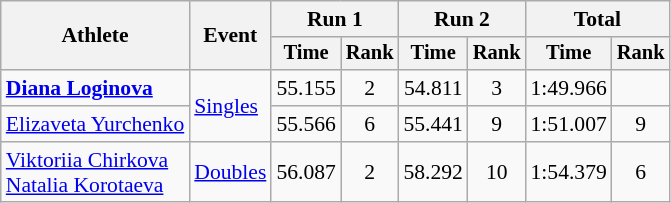<table class="wikitable" style="font-size:90%; text-align:center;">
<tr>
<th rowspan=2>Athlete</th>
<th rowspan=2>Event</th>
<th colspan=2>Run 1</th>
<th colspan=2>Run 2</th>
<th colspan=2>Total</th>
</tr>
<tr style="font-size:95%">
<th>Time</th>
<th>Rank</th>
<th>Time</th>
<th>Rank</th>
<th>Time</th>
<th>Rank</th>
</tr>
<tr>
<td align=left><strong><a href='#'>Diana Loginova</a></strong></td>
<td rowspan=2 align=left><a href='#'>Singles</a></td>
<td>55.155</td>
<td>2</td>
<td>54.811</td>
<td>3</td>
<td>1:49.966</td>
<td></td>
</tr>
<tr>
<td align=left><a href='#'>Elizaveta Yurchenko</a></td>
<td>55.566</td>
<td>6</td>
<td>55.441</td>
<td>9</td>
<td>1:51.007</td>
<td>9</td>
</tr>
<tr>
<td align=left><a href='#'>Viktoriia Chirkova</a><br><a href='#'>Natalia Korotaeva</a></td>
<td align=left><a href='#'>Doubles</a></td>
<td>56.087</td>
<td>2</td>
<td>58.292</td>
<td>10</td>
<td>1:54.379</td>
<td>6</td>
</tr>
</table>
